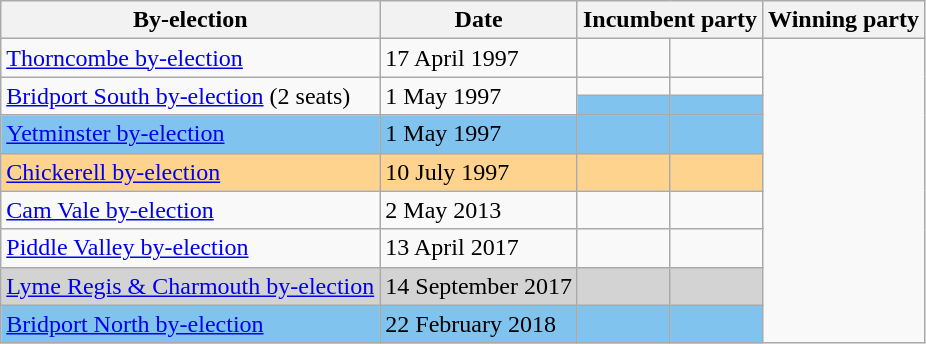<table class="wikitable">
<tr>
<th>By-election</th>
<th>Date</th>
<th colspan=2>Incumbent party</th>
<th colspan=2>Winning party</th>
</tr>
<tr>
<td><a href='#'>Thorncombe by-election</a></td>
<td>17 April 1997</td>
<td></td>
<td></td>
</tr>
<tr>
<td rowspan=2><a href='#'>Bridport South by-election</a> (2 seats)</td>
<td rowspan=2>1 May 1997</td>
<td></td>
<td></td>
</tr>
<tr bgcolor=#80C3EE>
<td></td>
<td></td>
</tr>
<tr bgcolor=#80C3EE>
<td><a href='#'>Yetminster by-election</a></td>
<td>1 May 1997</td>
<td></td>
<td></td>
</tr>
<tr bgcolor=#FDD38D>
<td><a href='#'>Chickerell by-election</a></td>
<td>10 July 1997</td>
<td></td>
<td></td>
</tr>
<tr bgcolor=>
<td><a href='#'>Cam Vale by-election</a></td>
<td>2 May 2013</td>
<td></td>
<td></td>
</tr>
<tr bgcolor=>
<td><a href='#'>Piddle Valley by-election</a></td>
<td>13 April 2017</td>
<td></td>
<td></td>
</tr>
<tr bgcolor=lightgrey>
<td><a href='#'>Lyme Regis & Charmouth by-election</a></td>
<td>14 September 2017</td>
<td></td>
<td></td>
</tr>
<tr bgcolor=#80C3EE>
<td><a href='#'>Bridport North by-election</a></td>
<td>22 February 2018</td>
<td></td>
<td></td>
</tr>
</table>
